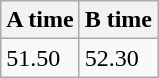<table class="wikitable" border="1" align="upright">
<tr>
<th>A time</th>
<th>B time</th>
</tr>
<tr>
<td>51.50</td>
<td>52.30</td>
</tr>
</table>
